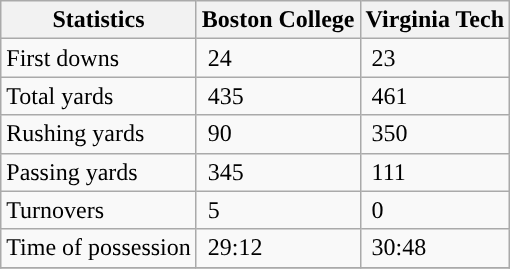<table class="wikitable">
<tr>
<th>Statistics</th>
<th>Boston College</th>
<th>Virginia Tech</th>
</tr>
<tr>
<td>First downs</td>
<td> 24</td>
<td> 23</td>
</tr>
<tr>
<td>Total yards</td>
<td> 435</td>
<td> 461</td>
</tr>
<tr>
<td>Rushing yards</td>
<td> 90</td>
<td> 350</td>
</tr>
<tr>
<td>Passing yards</td>
<td> 345</td>
<td> 111</td>
</tr>
<tr>
<td>Turnovers</td>
<td> 5</td>
<td> 0</td>
</tr>
<tr>
<td>Time of possession</td>
<td> 29:12</td>
<td> 30:48</td>
</tr>
<tr>
</tr>
</table>
